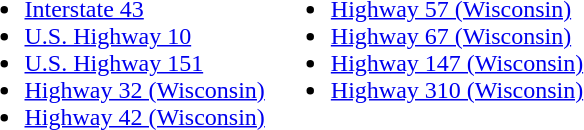<table>
<tr valign=top>
<td><br><ul><li> <a href='#'>Interstate 43</a></li><li> <a href='#'>U.S. Highway 10</a></li><li> <a href='#'>U.S. Highway 151</a></li><li> <a href='#'>Highway 32 (Wisconsin)</a></li><li> <a href='#'>Highway 42 (Wisconsin)</a></li></ul></td>
<td><br><ul><li> <a href='#'>Highway 57 (Wisconsin)</a></li><li> <a href='#'>Highway 67 (Wisconsin)</a></li><li> <a href='#'>Highway 147 (Wisconsin)</a></li><li> <a href='#'>Highway 310 (Wisconsin)</a></li></ul></td>
</tr>
</table>
